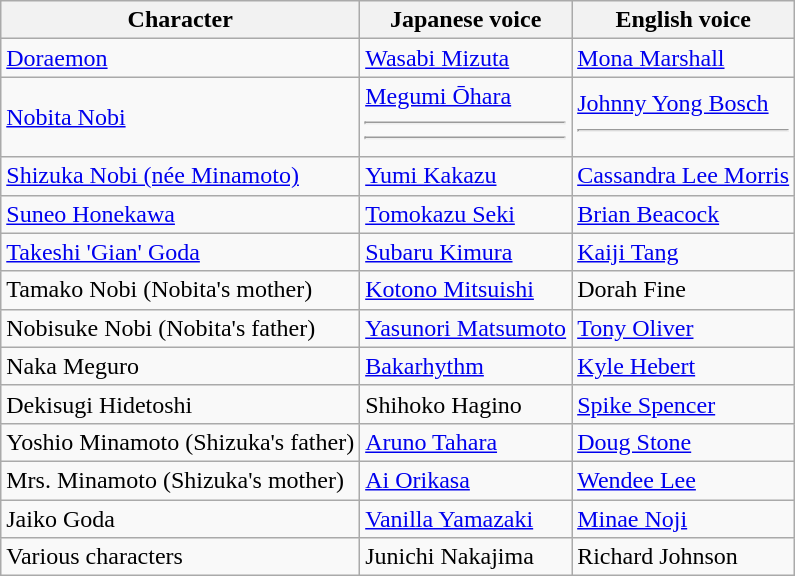<table class="wikitable">
<tr>
<th>Character</th>
<th>Japanese voice</th>
<th>English voice</th>
</tr>
<tr>
<td><a href='#'>Doraemon</a></td>
<td><a href='#'>Wasabi Mizuta</a></td>
<td><a href='#'>Mona Marshall</a></td>
</tr>
<tr>
<td><a href='#'>Nobita Nobi</a></td>
<td><a href='#'>Megumi Ōhara</a><hr><hr></td>
<td><a href='#'>Johnny Yong Bosch</a><hr></td>
</tr>
<tr>
<td><a href='#'>Shizuka Nobi (née Minamoto)</a></td>
<td><a href='#'>Yumi Kakazu</a></td>
<td><a href='#'>Cassandra Lee Morris</a></td>
</tr>
<tr>
<td><a href='#'>Suneo Honekawa</a></td>
<td><a href='#'>Tomokazu Seki</a></td>
<td><a href='#'>Brian Beacock</a></td>
</tr>
<tr>
<td><a href='#'>Takeshi 'Gian' Goda</a></td>
<td><a href='#'>Subaru Kimura</a></td>
<td><a href='#'>Kaiji Tang</a></td>
</tr>
<tr>
<td>Tamako Nobi (Nobita's mother)</td>
<td><a href='#'>Kotono Mitsuishi</a></td>
<td>Dorah Fine</td>
</tr>
<tr>
<td>Nobisuke Nobi (Nobita's father)</td>
<td><a href='#'>Yasunori Matsumoto</a></td>
<td><a href='#'>Tony Oliver</a></td>
</tr>
<tr>
<td>Naka Meguro</td>
<td><a href='#'>Bakarhythm</a></td>
<td><a href='#'>Kyle Hebert</a></td>
</tr>
<tr>
<td>Dekisugi Hidetoshi</td>
<td>Shihoko Hagino</td>
<td><a href='#'>Spike Spencer</a></td>
</tr>
<tr>
<td>Yoshio Minamoto (Shizuka's father)</td>
<td><a href='#'>Aruno Tahara</a></td>
<td><a href='#'>Doug Stone</a></td>
</tr>
<tr>
<td>Mrs. Minamoto (Shizuka's mother)</td>
<td><a href='#'>Ai Orikasa</a></td>
<td><a href='#'>Wendee Lee</a></td>
</tr>
<tr>
<td>Jaiko Goda</td>
<td><a href='#'>Vanilla Yamazaki</a></td>
<td><a href='#'>Minae Noji</a></td>
</tr>
<tr>
<td>Various characters</td>
<td>Junichi Nakajima</td>
<td>Richard Johnson</td>
</tr>
</table>
